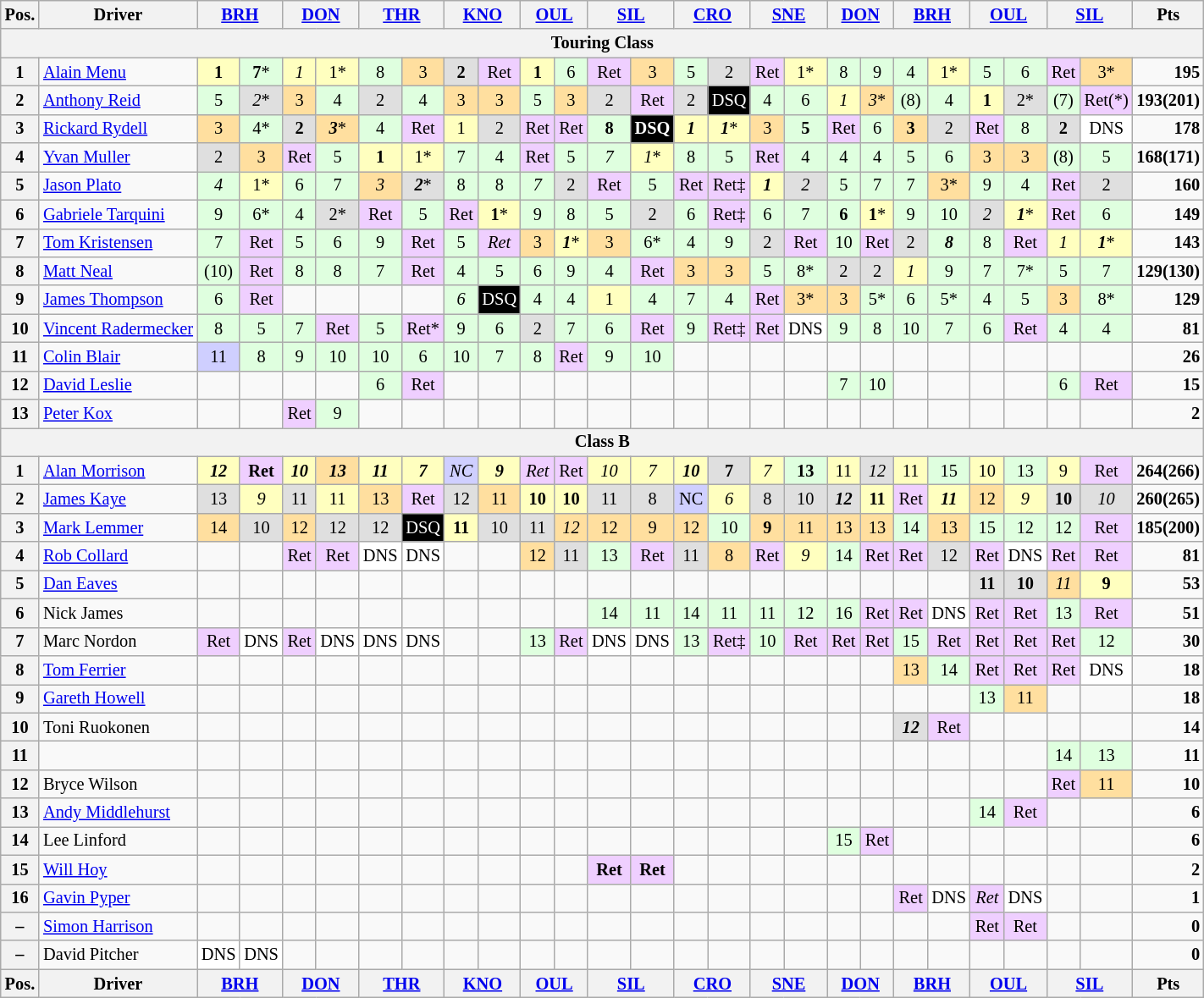<table class="wikitable" style="font-size: 85%; text-align:center;">
<tr style="vertical-align:top">
<th style="vertical-align:middle">Pos.</th>
<th style="vertical-align:middle">Driver</th>
<th colspan="2"><a href='#'>BRH</a></th>
<th colspan="2"><a href='#'>DON</a></th>
<th colspan="2"><a href='#'>THR</a></th>
<th colspan="2"><a href='#'>KNO</a></th>
<th colspan="2"><a href='#'>OUL</a></th>
<th colspan="2"><a href='#'>SIL</a></th>
<th colspan="2"><a href='#'>CRO</a></th>
<th colspan="2"><a href='#'>SNE</a></th>
<th colspan="2"><a href='#'>DON</a></th>
<th colspan="2"><a href='#'>BRH</a></th>
<th colspan="2"><a href='#'>OUL</a></th>
<th colspan="2"><a href='#'>SIL</a></th>
<th style="vertical-align:middle">Pts</th>
</tr>
<tr>
<th colspan=27>Touring Class</th>
</tr>
<tr>
<th>1</th>
<td style="text-align:left"> <a href='#'>Alain Menu</a></td>
<td style="background:#FFFFBF;" width="20"><strong>1</strong></td>
<td style="background:#DFFFDF;"><strong>7</strong>*</td>
<td style="background:#FFFFBF;" width="20"><em>1</em></td>
<td style="background:#FFFFBF;" width="20">1*</td>
<td style="background:#DFFFDF;">8</td>
<td style="background:#FFDF9F;">3</td>
<td style="background:#DFDFDF;"><strong>2</strong></td>
<td style="background:#EFCFFF;">Ret</td>
<td style="background:#FFFFBF;" width="20"><strong>1</strong></td>
<td style="background:#DFFFDF;">6</td>
<td style="background:#EFCFFF;">Ret</td>
<td style="background:#FFDF9F;">3</td>
<td style="background:#DFFFDF;">5</td>
<td style="background:#DFDFDF;">2</td>
<td style="background:#EFCFFF;">Ret</td>
<td style="background:#FFFFBF;" width="20">1*</td>
<td style="background:#DFFFDF;">8</td>
<td style="background:#DFFFDF;">9</td>
<td style="background:#DFFFDF;">4</td>
<td style="background:#FFFFBF;" width="20">1*</td>
<td style="background:#DFFFDF;">5</td>
<td style="background:#DFFFDF;">6</td>
<td style="background:#EFCFFF;">Ret</td>
<td style="background:#FFDF9F;">3*</td>
<td style="text-align:right"><strong>195</strong></td>
</tr>
<tr>
<th>2</th>
<td style="text-align:left"> <a href='#'>Anthony Reid</a></td>
<td style="background:#DFFFDF;">5</td>
<td style="background:#DFDFDF;"><em>2</em>*</td>
<td style="background:#FFDF9F;">3</td>
<td style="background:#DFFFDF;">4</td>
<td style="background:#DFDFDF;">2</td>
<td style="background:#DFFFDF;">4</td>
<td style="background:#FFDF9F;">3</td>
<td style="background:#FFDF9F;">3</td>
<td style="background:#DFFFDF;">5</td>
<td style="background:#FFDF9F;">3</td>
<td style="background:#DFDFDF;">2</td>
<td style="background:#EFCFFF;">Ret</td>
<td style="background:#DFDFDF;">2</td>
<td style="background:#000000; color:white">DSQ</td>
<td style="background:#DFFFDF;">4</td>
<td style="background:#DFFFDF;">6</td>
<td style="background:#FFFFBF;" width="20"><em>1</em></td>
<td style="background:#FFDF9F;"><em>3</em>*</td>
<td style="background:#DFFFDF;">(8)</td>
<td style="background:#DFFFDF;">4</td>
<td style="background:#FFFFBF;" width="20"><strong>1</strong></td>
<td style="background:#DFDFDF;">2*</td>
<td style="background:#DFFFDF;">(7)</td>
<td style="background:#EFCFFF;">Ret(*)</td>
<td style="text-align:right"><strong>193(201)</strong></td>
</tr>
<tr>
<th>3</th>
<td style="text-align:left"> <a href='#'>Rickard Rydell</a></td>
<td style="background:#FFDF9F;">3</td>
<td style="background:#DFFFDF;">4*</td>
<td style="background:#DFDFDF;"><strong>2</strong></td>
<td style="background:#FFDF9F;"><strong><em>3</em></strong>*</td>
<td style="background:#DFFFDF;">4</td>
<td style="background:#EFCFFF;">Ret</td>
<td style="background:#FFFFBF;" width="20">1</td>
<td style="background:#DFDFDF;">2</td>
<td style="background:#EFCFFF;">Ret</td>
<td style="background:#EFCFFF;">Ret</td>
<td style="background:#DFFFDF;"><strong>8</strong></td>
<td style="background:#000000; color:white"><strong>DSQ</strong></td>
<td style="background:#FFFFBF;" width="20"><strong><em>1</em></strong></td>
<td style="background:#FFFFBF;" width="20"><strong><em>1</em></strong>*</td>
<td style="background:#FFDF9F;">3</td>
<td style="background:#DFFFDF;"><strong>5</strong></td>
<td style="background:#EFCFFF;">Ret</td>
<td style="background:#DFFFDF;">6</td>
<td style="background:#FFDF9F;"><strong>3</strong></td>
<td style="background:#DFDFDF;">2</td>
<td style="background:#EFCFFF;">Ret</td>
<td style="background:#DFFFDF;">8</td>
<td style="background:#DFDFDF;"><strong>2</strong></td>
<td style="background:#ffffff;">DNS</td>
<td style="text-align:right"><strong>178</strong></td>
</tr>
<tr>
<th>4</th>
<td style="text-align:left"> <a href='#'>Yvan Muller</a></td>
<td style="background:#DFDFDF;">2</td>
<td style="background:#FFDF9F;">3</td>
<td style="background:#EFCFFF;">Ret</td>
<td style="background:#DFFFDF;">5</td>
<td style="background:#FFFFBF;" width="20"><strong>1</strong></td>
<td style="background:#FFFFBF;" width="20">1*</td>
<td style="background:#DFFFDF;">7</td>
<td style="background:#DFFFDF;">4</td>
<td style="background:#EFCFFF;">Ret</td>
<td style="background:#DFFFDF;">5</td>
<td style="background:#DFFFDF;"><em>7</em></td>
<td style="background:#FFFFBF;" width="20"><em>1</em>*</td>
<td style="background:#DFFFDF;">8</td>
<td style="background:#DFFFDF;">5</td>
<td style="background:#EFCFFF;">Ret</td>
<td style="background:#DFFFDF;">4</td>
<td style="background:#DFFFDF;">4</td>
<td style="background:#DFFFDF;">4</td>
<td style="background:#DFFFDF;">5</td>
<td style="background:#DFFFDF;">6</td>
<td style="background:#FFDF9F;">3</td>
<td style="background:#FFDF9F;">3</td>
<td style="background:#DFFFDF;">(8)</td>
<td style="background:#DFFFDF;">5</td>
<td style="text-align:right"><strong>168(171)</strong></td>
</tr>
<tr>
<th>5</th>
<td style="text-align:left"> <a href='#'>Jason Plato</a></td>
<td style="background:#DFFFDF;"><em>4</em></td>
<td style="background:#FFFFBF;" width="20">1*</td>
<td style="background:#DFFFDF;">6</td>
<td style="background:#DFFFDF;">7</td>
<td style="background:#FFDF9F;"><em>3</em></td>
<td style="background:#DFDFDF;"><strong><em>2</em></strong>*</td>
<td style="background:#DFFFDF;">8</td>
<td style="background:#DFFFDF;">8</td>
<td style="background:#DFFFDF;"><em>7</em></td>
<td style="background:#DFDFDF;">2</td>
<td style="background:#EFCFFF;">Ret</td>
<td style="background:#DFFFDF;">5</td>
<td style="background:#EFCFFF;">Ret</td>
<td style="background:#EFCFFF;">Ret‡</td>
<td style="background:#FFFFBF;" width="20"><strong><em>1</em></strong></td>
<td style="background:#DFDFDF;"><em>2</em></td>
<td style="background:#DFFFDF;">5</td>
<td style="background:#DFFFDF;">7</td>
<td style="background:#DFFFDF;">7</td>
<td style="background:#FFDF9F;">3*</td>
<td style="background:#DFFFDF;">9</td>
<td style="background:#DFFFDF;">4</td>
<td style="background:#EFCFFF;">Ret</td>
<td style="background:#DFDFDF;">2</td>
<td style="text-align:right"><strong>160</strong></td>
</tr>
<tr>
<th>6</th>
<td style="text-align:left"> <a href='#'>Gabriele Tarquini</a></td>
<td style="background:#DFFFDF;">9</td>
<td style="background:#DFFFDF;">6*</td>
<td style="background:#DFFFDF;">4</td>
<td style="background:#DFDFDF;">2*</td>
<td style="background:#EFCFFF;">Ret</td>
<td style="background:#DFFFDF;">5</td>
<td style="background:#EFCFFF;">Ret</td>
<td style="background:#FFFFBF;" width="20"><strong>1</strong>*</td>
<td style="background:#DFFFDF;">9</td>
<td style="background:#DFFFDF;">8</td>
<td style="background:#DFFFDF;">5</td>
<td style="background:#DFDFDF;">2</td>
<td style="background:#DFFFDF;">6</td>
<td style="background:#EFCFFF;">Ret‡</td>
<td style="background:#DFFFDF;">6</td>
<td style="background:#DFFFDF;">7</td>
<td style="background:#DFFFDF;"><strong>6</strong></td>
<td style="background:#FFFFBF;" width="20"><strong>1</strong>*</td>
<td style="background:#DFFFDF;">9</td>
<td style="background:#DFFFDF;">10</td>
<td style="background:#DFDFDF;"><em>2</em></td>
<td style="background:#FFFFBF;" width="20"><strong><em>1</em></strong>*</td>
<td style="background:#EFCFFF;">Ret</td>
<td style="background:#DFFFDF;">6</td>
<td style="text-align:right"><strong>149</strong></td>
</tr>
<tr>
<th>7</th>
<td style="text-align:left"> <a href='#'>Tom Kristensen</a></td>
<td style="background:#DFFFDF;">7</td>
<td style="background:#EFCFFF;">Ret</td>
<td style="background:#DFFFDF;">5</td>
<td style="background:#DFFFDF;">6</td>
<td style="background:#DFFFDF;">9</td>
<td style="background:#EFCFFF;">Ret</td>
<td style="background:#DFFFDF;">5</td>
<td style="background:#EFCFFF;"><em>Ret</em></td>
<td style="background:#FFDF9F;">3</td>
<td style="background:#FFFFBF;" width="20"><strong><em>1</em></strong>*</td>
<td style="background:#FFDF9F;">3</td>
<td style="background:#DFFFDF;">6*</td>
<td style="background:#DFFFDF;">4</td>
<td style="background:#DFFFDF;">9</td>
<td style="background:#DFDFDF;">2</td>
<td style="background:#EFCFFF;">Ret</td>
<td style="background:#DFFFDF;">10</td>
<td style="background:#EFCFFF;">Ret</td>
<td style="background:#DFDFDF;">2</td>
<td style="background:#DFFFDF;"><strong><em>8</em></strong></td>
<td style="background:#DFFFDF;">8</td>
<td style="background:#EFCFFF;">Ret</td>
<td style="background:#FFFFBF;" width="20"><em>1</em></td>
<td style="background:#FFFFBF;" width="20"><strong><em>1</em></strong>*</td>
<td style="text-align:right"><strong>143</strong></td>
</tr>
<tr>
<th>8</th>
<td style="text-align:left" nowrap> <a href='#'>Matt Neal</a></td>
<td style="background:#DFFFDF;">(10)</td>
<td style="background:#EFCFFF;">Ret</td>
<td style="background:#DFFFDF;">8</td>
<td style="background:#DFFFDF;">8</td>
<td style="background:#DFFFDF;">7</td>
<td style="background:#EFCFFF;">Ret</td>
<td style="background:#DFFFDF;">4</td>
<td style="background:#DFFFDF;">5</td>
<td style="background:#DFFFDF;">6</td>
<td style="background:#DFFFDF;">9</td>
<td style="background:#DFFFDF;">4</td>
<td style="background:#EFCFFF;">Ret</td>
<td style="background:#FFDF9F;">3</td>
<td style="background:#FFDF9F;">3</td>
<td style="background:#DFFFDF;">5</td>
<td style="background:#DFFFDF;">8*</td>
<td style="background:#DFDFDF;">2</td>
<td style="background:#DFDFDF;">2</td>
<td style="background:#FFFFBF;" width="20"><em>1</em></td>
<td style="background:#DFFFDF;">9</td>
<td style="background:#DFFFDF;">7</td>
<td style="background:#DFFFDF;">7*</td>
<td style="background:#DFFFDF;">5</td>
<td style="background:#DFFFDF;">7</td>
<td style="text-align:right"><strong>129(130)</strong></td>
</tr>
<tr>
<th>9</th>
<td style="text-align:left" nowrap> <a href='#'>James Thompson</a></td>
<td style="background:#DFFFDF;">6</td>
<td style="background:#EFCFFF;">Ret</td>
<td></td>
<td></td>
<td></td>
<td></td>
<td style="background:#DFFFDF;"><em>6</em></td>
<td style="background:#000000; color:white">DSQ</td>
<td style="background:#DFFFDF;">4</td>
<td style="background:#DFFFDF;">4</td>
<td style="background:#FFFFBF;" width="20">1</td>
<td style="background:#DFFFDF;">4</td>
<td style="background:#DFFFDF;">7</td>
<td style="background:#DFFFDF;">4</td>
<td style="background:#EFCFFF;">Ret</td>
<td style="background:#FFDF9F;">3*</td>
<td style="background:#FFDF9F;">3</td>
<td style="background:#DFFFDF;">5*</td>
<td style="background:#DFFFDF;">6</td>
<td style="background:#DFFFDF;">5*</td>
<td style="background:#DFFFDF;">4</td>
<td style="background:#DFFFDF;">5</td>
<td style="background:#FFDF9F;">3</td>
<td style="background:#DFFFDF;">8*</td>
<td style="text-align:right"><strong>129</strong></td>
</tr>
<tr>
<th>10</th>
<td style="text-align:left" nowrap> <a href='#'>Vincent Radermecker</a></td>
<td style="background:#DFFFDF;">8</td>
<td style="background:#DFFFDF;">5</td>
<td style="background:#DFFFDF;">7</td>
<td style="background:#EFCFFF;">Ret</td>
<td style="background:#DFFFDF;">5</td>
<td style="background:#EFCFFF;">Ret*</td>
<td style="background:#DFFFDF;">9</td>
<td style="background:#DFFFDF;">6</td>
<td style="background:#DFDFDF;">2</td>
<td style="background:#DFFFDF;">7</td>
<td style="background:#DFFFDF;">6</td>
<td style="background:#EFCFFF;">Ret</td>
<td style="background:#DFFFDF;">9</td>
<td style="background:#EFCFFF;">Ret‡</td>
<td style="background:#EFCFFF;">Ret</td>
<td style="background:#ffffff;">DNS</td>
<td style="background:#DFFFDF;">9</td>
<td style="background:#DFFFDF;">8</td>
<td style="background:#DFFFDF;">10</td>
<td style="background:#DFFFDF;">7</td>
<td style="background:#DFFFDF;">6</td>
<td style="background:#EFCFFF;">Ret</td>
<td style="background:#DFFFDF;">4</td>
<td style="background:#DFFFDF;">4</td>
<td style="text-align:right"><strong>81</strong></td>
</tr>
<tr>
<th>11</th>
<td style="text-align:left"> <a href='#'>Colin Blair</a></td>
<td style="background:#CFCFFF;">11</td>
<td style="background:#DFFFDF;">8</td>
<td style="background:#DFFFDF;">9</td>
<td style="background:#DFFFDF;">10</td>
<td style="background:#DFFFDF;">10</td>
<td style="background:#DFFFDF;">6</td>
<td style="background:#DFFFDF;">10</td>
<td style="background:#DFFFDF;">7</td>
<td style="background:#DFFFDF;">8</td>
<td style="background:#EFCFFF;">Ret</td>
<td style="background:#DFFFDF;">9</td>
<td style="background:#DFFFDF;">10</td>
<td></td>
<td></td>
<td></td>
<td></td>
<td></td>
<td></td>
<td></td>
<td></td>
<td></td>
<td></td>
<td></td>
<td></td>
<td style="text-align:right"><strong>26</strong></td>
</tr>
<tr>
<th>12</th>
<td style="text-align:left"> <a href='#'>David Leslie</a></td>
<td></td>
<td></td>
<td></td>
<td></td>
<td style="background:#DFFFDF;">6</td>
<td style="background:#EFCFFF;">Ret</td>
<td></td>
<td></td>
<td></td>
<td></td>
<td></td>
<td></td>
<td></td>
<td></td>
<td></td>
<td></td>
<td style="background:#DFFFDF;">7</td>
<td style="background:#DFFFDF;">10</td>
<td></td>
<td></td>
<td></td>
<td></td>
<td style="background:#DFFFDF;">6</td>
<td style="background:#EFCFFF;">Ret</td>
<td style="text-align:right"><strong>15</strong></td>
</tr>
<tr>
<th>13</th>
<td style="text-align:left"> <a href='#'>Peter Kox</a></td>
<td></td>
<td></td>
<td style="background:#EFCFFF;">Ret</td>
<td style="background:#DFFFDF;">9</td>
<td></td>
<td></td>
<td></td>
<td></td>
<td></td>
<td></td>
<td></td>
<td></td>
<td></td>
<td></td>
<td></td>
<td></td>
<td></td>
<td></td>
<td></td>
<td></td>
<td></td>
<td></td>
<td></td>
<td></td>
<td style="text-align:right"><strong>2</strong></td>
</tr>
<tr>
<th colspan=27>Class B</th>
</tr>
<tr>
<th>1</th>
<td style="text-align:left"> <a href='#'>Alan Morrison</a></td>
<td style="background:#FFFFBF;"><strong><em>12</em></strong></td>
<td style="background:#EFCFFF;"><strong>Ret</strong></td>
<td style="background:#FFFFBF;"><strong><em>10</em></strong></td>
<td style="background:#FFDF9F;"><strong><em>13</em></strong></td>
<td style="background:#FFFFBF;"><strong><em>11</em></strong></td>
<td style="background:#FFFFBF;"><strong><em>7</em></strong></td>
<td style="background:#CFCFFF;"><em>NC</em></td>
<td style="background:#FFFFBF;"><strong><em>9</em></strong></td>
<td style="background:#EFCFFF;"><em>Ret</em></td>
<td style="background:#EFCFFF;">Ret</td>
<td style="background:#FFFFBF;"><em>10</em></td>
<td style="background:#FFFFBF;"><em>7</em></td>
<td style="background:#FFFFBF;"><strong><em>10</em></strong></td>
<td style="background:#DFDFDF;"><strong>7</strong></td>
<td style="background:#FFFFBF;"><em>7</em></td>
<td style="background:#DFFFDF;"><strong>13</strong></td>
<td style="background:#FFFFBF;">11</td>
<td style="background:#DFDFDF;"><em>12</em></td>
<td style="background:#FFFFBF;">11</td>
<td style="background:#DFFFDF;">15</td>
<td style="background:#FFFFBF;">10</td>
<td style="background:#DFFFDF;">13</td>
<td style="background:#FFFFBF;">9</td>
<td style="background:#EFCFFF;">Ret</td>
<td style="text-align:right"><strong>264(266)</strong></td>
</tr>
<tr>
<th>2</th>
<td style="text-align:left"> <a href='#'>James Kaye</a></td>
<td style="background:#DFDFDF;">13</td>
<td style="background:#FFFFBF;"><em>9</em></td>
<td style="background:#DFDFDF;">11</td>
<td style="background:#FFFFBF;">11</td>
<td style="background:#FFDF9F;">13</td>
<td style="background:#EFCFFF;">Ret</td>
<td style="background:#DFDFDF;">12</td>
<td style="background:#FFDF9F;">11</td>
<td style="background:#FFFFBF;"><strong>10</strong></td>
<td style="background:#FFFFBF;"><strong>10</strong></td>
<td style="background:#DFDFDF;">11</td>
<td style="background:#DFDFDF;">8</td>
<td style="background:#CFCFFF;">NC</td>
<td style="background:#FFFFBF;"><em>6</em></td>
<td style="background:#DFDFDF;">8</td>
<td style="background:#DFDFDF;">10</td>
<td style="background:#DFDFDF;"><strong><em>12</em></strong></td>
<td style="background:#FFFFBF;"><strong>11</strong></td>
<td style="background:#EFCFFF;">Ret</td>
<td style="background:#FFFFBF;"><strong><em>11</em></strong></td>
<td style="background:#FFDF9F;">12</td>
<td style="background:#FFFFBF;"><em>9</em></td>
<td style="background:#DFDFDF;"><strong>10</strong></td>
<td style="background:#DFDFDF;"><em>10</em></td>
<td style="text-align:right"><strong>260(265)</strong></td>
</tr>
<tr>
<th>3</th>
<td style="text-align:left"> <a href='#'>Mark Lemmer</a></td>
<td style="background:#FFDF9F;">14</td>
<td style="background:#DFDFDF;">10</td>
<td style="background:#FFDF9F;">12</td>
<td style="background:#DFDFDF;">12</td>
<td style="background:#DFDFDF;">12</td>
<td style="background:#000000; color:white">DSQ</td>
<td style="background:#FFFFBF;"><strong>11</strong></td>
<td style="background:#DFDFDF;">10</td>
<td style="background:#DFDFDF;">11</td>
<td style="background:#FFDF9F;"><em>12</em></td>
<td style="background:#FFDF9F;">12</td>
<td style="background:#FFDF9F;">9</td>
<td style="background:#FFDF9F;">12</td>
<td style="background:#DFFFDF;">10</td>
<td style="background:#FFDF9F;"><strong>9</strong></td>
<td style="background:#FFDF9F;">11</td>
<td style="background:#FFDF9F;">13</td>
<td style="background:#FFDF9F;">13</td>
<td style="background:#DFFFDF;">14</td>
<td style="background:#FFDF9F;">13</td>
<td style="background:#DFFFDF;">15</td>
<td style="background:#DFFFDF;">12</td>
<td style="background:#DFFFDF;">12</td>
<td style="background:#EFCFFF;">Ret</td>
<td style="text-align:right"><strong>185(200)</strong></td>
</tr>
<tr>
<th>4</th>
<td style="text-align:left"> <a href='#'>Rob Collard</a></td>
<td></td>
<td></td>
<td style="background:#EFCFFF;">Ret</td>
<td style="background:#EFCFFF;">Ret</td>
<td style="background:#ffffff;">DNS</td>
<td style="background:#ffffff;">DNS</td>
<td></td>
<td></td>
<td style="background:#FFDF9F;">12</td>
<td style="background:#DFDFDF;">11</td>
<td style="background:#DFFFDF;">13</td>
<td style="background:#EFCFFF;">Ret</td>
<td style="background:#DFDFDF;">11</td>
<td style="background:#FFDF9F;">8</td>
<td style="background:#EFCFFF;">Ret</td>
<td style="background:#FFFFBF;"><em>9</em></td>
<td style="background:#DFFFDF;">14</td>
<td style="background:#EFCFFF;">Ret</td>
<td style="background:#EFCFFF;">Ret</td>
<td style="background:#DFDFDF;">12</td>
<td style="background:#EFCFFF;">Ret</td>
<td style="background:#ffffff;">DNS</td>
<td style="background:#EFCFFF;">Ret</td>
<td style="background:#EFCFFF;">Ret</td>
<td style="text-align:right"><strong>81</strong></td>
</tr>
<tr>
<th>5</th>
<td style="text-align:left"> <a href='#'>Dan Eaves</a></td>
<td></td>
<td></td>
<td></td>
<td></td>
<td></td>
<td></td>
<td></td>
<td></td>
<td></td>
<td></td>
<td></td>
<td></td>
<td></td>
<td></td>
<td></td>
<td></td>
<td></td>
<td></td>
<td></td>
<td></td>
<td style="background:#DFDFDF;"><strong>11</strong></td>
<td style="background:#DFDFDF;"><strong>10</strong></td>
<td style="background:#FFDF9F;"><em>11</em></td>
<td style="background:#FFFFBF;"><strong>9</strong></td>
<td style="text-align:right"><strong>53</strong></td>
</tr>
<tr>
<th>6</th>
<td style="text-align:left"> Nick James</td>
<td></td>
<td></td>
<td></td>
<td></td>
<td></td>
<td></td>
<td></td>
<td></td>
<td></td>
<td></td>
<td style="background:#DFFFDF;">14</td>
<td style="background:#DFFFDF;">11</td>
<td style="background:#DFFFDF;">14</td>
<td style="background:#DFFFDF;">11</td>
<td style="background:#DFFFDF;">11</td>
<td style="background:#DFFFDF;">12</td>
<td style="background:#DFFFDF;">16</td>
<td style="background:#EFCFFF;">Ret</td>
<td style="background:#EFCFFF;">Ret</td>
<td style="background:#ffffff;">DNS</td>
<td style="background:#EFCFFF;">Ret</td>
<td style="background:#EFCFFF;">Ret</td>
<td style="background:#DFFFDF;">13</td>
<td style="background:#EFCFFF;">Ret</td>
<td style="text-align:right"><strong>51</strong></td>
</tr>
<tr>
<th>7</th>
<td style="text-align:left"> Marc Nordon</td>
<td style="background:#EFCFFF;">Ret</td>
<td style="background:#ffffff;">DNS</td>
<td style="background:#EFCFFF;">Ret</td>
<td style="background:#ffffff;">DNS</td>
<td style="background:#ffffff;">DNS</td>
<td style="background:#ffffff;">DNS</td>
<td></td>
<td></td>
<td style="background:#DFFFDF;">13</td>
<td style="background:#EFCFFF;">Ret</td>
<td style="background:#ffffff;">DNS</td>
<td style="background:#ffffff;">DNS</td>
<td style="background:#DFFFDF;">13</td>
<td style="background:#EFCFFF;">Ret‡</td>
<td style="background:#DFFFDF;">10</td>
<td style="background:#EFCFFF;">Ret</td>
<td style="background:#EFCFFF;">Ret</td>
<td style="background:#EFCFFF;">Ret</td>
<td style="background:#DFFFDF;">15</td>
<td style="background:#EFCFFF;">Ret</td>
<td style="background:#EFCFFF;">Ret</td>
<td style="background:#EFCFFF;">Ret</td>
<td style="background:#EFCFFF;">Ret</td>
<td style="background:#DFFFDF;">12</td>
<td style="text-align:right"><strong>30</strong></td>
</tr>
<tr>
<th>8</th>
<td style="text-align:left"> <a href='#'>Tom Ferrier</a></td>
<td></td>
<td></td>
<td></td>
<td></td>
<td></td>
<td></td>
<td></td>
<td></td>
<td></td>
<td></td>
<td></td>
<td></td>
<td></td>
<td></td>
<td></td>
<td></td>
<td></td>
<td></td>
<td style="background:#FFDF9F;">13</td>
<td style="background:#DFFFDF;">14</td>
<td style="background:#EFCFFF;">Ret</td>
<td style="background:#EFCFFF;">Ret</td>
<td style="background:#EFCFFF;">Ret</td>
<td style="background:#ffffff;">DNS</td>
<td style="text-align:right"><strong>18</strong></td>
</tr>
<tr>
<th>9</th>
<td style="text-align:left"> <a href='#'>Gareth Howell</a></td>
<td></td>
<td></td>
<td></td>
<td></td>
<td></td>
<td></td>
<td></td>
<td></td>
<td></td>
<td></td>
<td></td>
<td></td>
<td></td>
<td></td>
<td></td>
<td></td>
<td></td>
<td></td>
<td></td>
<td></td>
<td style="background:#DFFFDF;">13</td>
<td style="background:#FFDF9F;">11</td>
<td></td>
<td></td>
<td style="text-align:right"><strong>18</strong></td>
</tr>
<tr>
<th>10</th>
<td style="text-align:left"> Toni Ruokonen</td>
<td></td>
<td></td>
<td></td>
<td></td>
<td></td>
<td></td>
<td></td>
<td></td>
<td></td>
<td></td>
<td></td>
<td></td>
<td></td>
<td></td>
<td></td>
<td></td>
<td></td>
<td></td>
<td style="background:#DFDFDF;"><strong><em>12</em></strong></td>
<td style="background:#EFCFFF;">Ret</td>
<td></td>
<td></td>
<td></td>
<td></td>
<td style="text-align:right"><strong>14</strong></td>
</tr>
<tr>
<th>11</th>
<td style="text-align:left"></td>
<td></td>
<td></td>
<td></td>
<td></td>
<td></td>
<td></td>
<td></td>
<td></td>
<td></td>
<td></td>
<td></td>
<td></td>
<td></td>
<td></td>
<td></td>
<td></td>
<td></td>
<td></td>
<td></td>
<td></td>
<td></td>
<td></td>
<td style="background:#DFFFDF;">14</td>
<td style="background:#DFFFDF;">13</td>
<td style="text-align:right"><strong>11</strong></td>
</tr>
<tr>
<th>12</th>
<td style="text-align:left"> Bryce Wilson</td>
<td></td>
<td></td>
<td></td>
<td></td>
<td></td>
<td></td>
<td></td>
<td></td>
<td></td>
<td></td>
<td></td>
<td></td>
<td></td>
<td></td>
<td></td>
<td></td>
<td></td>
<td></td>
<td></td>
<td></td>
<td></td>
<td></td>
<td style="background:#EFCFFF;">Ret</td>
<td style="background:#FFDF9F;">11</td>
<td style="text-align:right"><strong>10</strong></td>
</tr>
<tr>
<th>13</th>
<td style="text-align:left"> <a href='#'>Andy Middlehurst</a></td>
<td></td>
<td></td>
<td></td>
<td></td>
<td></td>
<td></td>
<td></td>
<td></td>
<td></td>
<td></td>
<td></td>
<td></td>
<td></td>
<td></td>
<td></td>
<td></td>
<td></td>
<td></td>
<td></td>
<td></td>
<td style="background:#DFFFDF;">14</td>
<td style="background:#EFCFFF;">Ret</td>
<td></td>
<td></td>
<td style="text-align:right"><strong>6</strong></td>
</tr>
<tr>
<th>14</th>
<td style="text-align:left"> Lee Linford</td>
<td></td>
<td></td>
<td></td>
<td></td>
<td></td>
<td></td>
<td></td>
<td></td>
<td></td>
<td></td>
<td></td>
<td></td>
<td></td>
<td></td>
<td></td>
<td></td>
<td style="background:#DFFFDF;">15</td>
<td style="background:#EFCFFF;">Ret</td>
<td></td>
<td></td>
<td></td>
<td></td>
<td></td>
<td></td>
<td style="text-align:right"><strong>6</strong></td>
</tr>
<tr>
<th>15</th>
<td style="text-align:left"> <a href='#'>Will Hoy</a></td>
<td></td>
<td></td>
<td></td>
<td></td>
<td></td>
<td></td>
<td></td>
<td></td>
<td></td>
<td></td>
<td style="background:#EFCFFF;"><strong>Ret</strong></td>
<td style="background:#EFCFFF;"><strong>Ret</strong></td>
<td></td>
<td></td>
<td></td>
<td></td>
<td></td>
<td></td>
<td></td>
<td></td>
<td></td>
<td></td>
<td></td>
<td></td>
<td style="text-align:right"><strong>2</strong></td>
</tr>
<tr>
<th>16</th>
<td style="text-align:left"> <a href='#'>Gavin Pyper</a></td>
<td></td>
<td></td>
<td></td>
<td></td>
<td></td>
<td></td>
<td></td>
<td></td>
<td></td>
<td></td>
<td></td>
<td></td>
<td></td>
<td></td>
<td></td>
<td></td>
<td></td>
<td></td>
<td style="background:#EFCFFF;">Ret</td>
<td style="background:#ffffff;">DNS</td>
<td style="background:#EFCFFF;"><em>Ret</em></td>
<td style="background:#ffffff;">DNS</td>
<td></td>
<td></td>
<td style="text-align:right"><strong>1</strong></td>
</tr>
<tr>
<th>–</th>
<td style="text-align:left"> <a href='#'>Simon Harrison</a></td>
<td></td>
<td></td>
<td></td>
<td></td>
<td></td>
<td></td>
<td></td>
<td></td>
<td></td>
<td></td>
<td></td>
<td></td>
<td></td>
<td></td>
<td></td>
<td></td>
<td></td>
<td></td>
<td></td>
<td></td>
<td style="background:#EFCFFF;">Ret</td>
<td style="background:#EFCFFF;">Ret</td>
<td></td>
<td></td>
<td style="text-align:right"><strong>0</strong></td>
</tr>
<tr>
<th>–</th>
<td style="text-align:left"> David Pitcher</td>
<td style="background:#ffffff;">DNS</td>
<td style="background:#ffffff;">DNS</td>
<td></td>
<td></td>
<td></td>
<td></td>
<td></td>
<td></td>
<td></td>
<td></td>
<td></td>
<td></td>
<td></td>
<td></td>
<td></td>
<td></td>
<td></td>
<td></td>
<td></td>
<td></td>
<td></td>
<td></td>
<td></td>
<td></td>
<td style="text-align:right"><strong>0</strong></td>
</tr>
<tr>
<th style="vertical-align:middle">Pos.</th>
<th style="vertical-align:middle">Driver</th>
<th colspan="2"><a href='#'>BRH</a></th>
<th colspan="2"><a href='#'>DON</a></th>
<th colspan="2"><a href='#'>THR</a></th>
<th colspan="2"><a href='#'>KNO</a></th>
<th colspan="2"><a href='#'>OUL</a></th>
<th colspan="2"><a href='#'>SIL</a></th>
<th colspan="2"><a href='#'>CRO</a></th>
<th colspan="2"><a href='#'>SNE</a></th>
<th colspan="2"><a href='#'>DON</a></th>
<th colspan="2"><a href='#'>BRH</a></th>
<th colspan="2"><a href='#'>OUL</a></th>
<th colspan="2"><a href='#'>SIL</a></th>
<th style="vertical-align:middle">Pts</th>
</tr>
</table>
